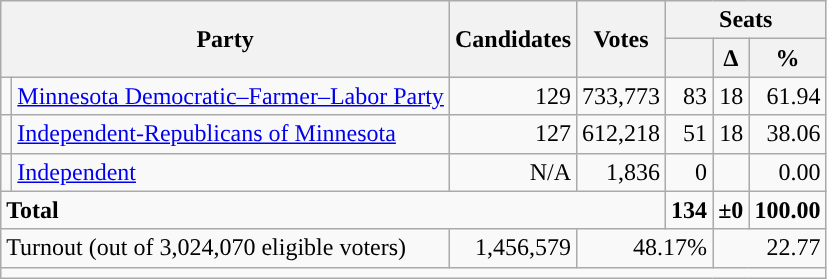<table class="wikitable">
<tr>
<th rowspan="2" colspan="2">Party</th>
<th rowspan="2">Candidates</th>
<th rowspan="2" colspan="1">Votes</th>
<th colspan="3">Seats</th>
</tr>
<tr>
<th></th>
<th>∆</th>
<th>%</th>
</tr>
<tr>
<td style="background-color:"></td>
<td><a href='#'>Minnesota Democratic–Farmer–Labor Party</a></td>
<td align="right">129</td>
<td align="right">733,773</td>
<td align="right">83</td>
<td align="right">18</td>
<td align="right">61.94</td>
</tr>
<tr>
<td style="background-color:"></td>
<td><a href='#'>Independent-Republicans of Minnesota</a></td>
<td align="right">127</td>
<td align="right">612,218</td>
<td align="right">51</td>
<td align="right">18</td>
<td align="right">38.06</td>
</tr>
<tr>
<td style="background-color:"></td>
<td><a href='#'>Independent</a></td>
<td align="right">N/A</td>
<td align="right">1,836</td>
<td align="right">0</td>
<td align="right"></td>
<td align="right">0.00</td>
</tr>
<tr>
<td colspan="4" align="left"><strong>Total</strong></td>
<td align="right"><strong>134</strong></td>
<td align="right"><strong>±0</strong></td>
<td align="right"><strong>100.00</strong></td>
</tr>
<tr>
<td colspan="2" align="left">Turnout (out of 3,024,070 eligible voters)</td>
<td colspan="1" align="right">1,456,579</td>
<td colspan="2" align="right">48.17%</td>
<td colspan="2" align="right">22.77 </td>
</tr>
<tr>
<td colspan="7"></td>
</tr>
</table>
